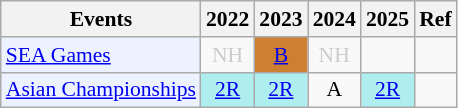<table class="wikitable" style="font-size: 90%; text-align:center">
<tr>
<th>Events</th>
<th>2022</th>
<th>2023</th>
<th>2024</th>
<th>2025</th>
<th>Ref</th>
</tr>
<tr>
<td bgcolor="#ECF2FF"; align="left"><a href='#'>SEA Games</a></td>
<td style=color:#ccc>NH</td>
<td bgcolor=CD7F32><a href='#'>B</a></td>
<td style=color:#ccc>NH</td>
<td></td>
<td></td>
</tr>
<tr>
<td bgcolor="#ECF2FF"; align="left"><a href='#'>Asian Championships</a></td>
<td bgcolor=AFEEEE><a href='#'>2R</a></td>
<td bgcolor=AFEEEE><a href='#'>2R</a></td>
<td>A</td>
<td bgcolor=AFEEEE><a href='#'>2R</a></td>
<td></td>
</tr>
</table>
